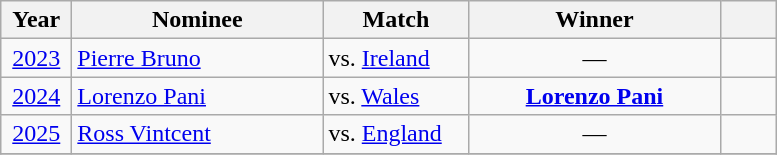<table class="wikitable">
<tr>
<th width=40>Year</th>
<th width=160>Nominee</th>
<th width=90>Match</th>
<th width=160>Winner</th>
<th width=30></th>
</tr>
<tr>
<td align=center><a href='#'>2023</a></td>
<td><a href='#'>Pierre Bruno</a></td>
<td>vs. <a href='#'>Ireland</a></td>
<td align=center>—</td>
<td align=center></td>
</tr>
<tr>
<td align=center><a href='#'>2024</a></td>
<td><a href='#'>Lorenzo Pani</a></td>
<td>vs. <a href='#'>Wales</a></td>
<td align=center><strong><a href='#'>Lorenzo Pani</a></strong></td>
<td align=center></td>
</tr>
<tr>
<td align=center><a href='#'>2025</a></td>
<td><a href='#'>Ross Vintcent</a></td>
<td>vs. <a href='#'>England</a></td>
<td align=center>—</td>
<td align=center></td>
</tr>
<tr>
</tr>
</table>
